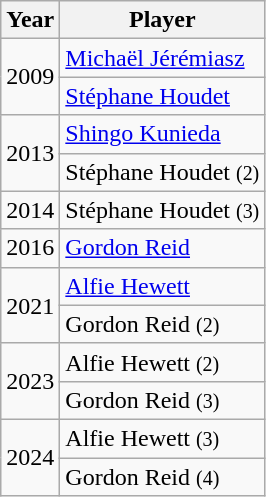<table class="wikitable sortable" style="text-align:center;">
<tr>
<th>Year</th>
<th>Player</th>
</tr>
<tr>
<td rowspan="2">2009</td>
<td style="text-align:left;"> <a href='#'>Michaël Jérémiasz</a></td>
</tr>
<tr>
<td style="text-align:left;"> <a href='#'>Stéphane Houdet</a></td>
</tr>
<tr>
<td rowspan="2">2013</td>
<td style="text-align:left;"> <a href='#'>Shingo Kunieda</a></td>
</tr>
<tr>
<td style="text-align:left;"> Stéphane Houdet <small>(2)</small></td>
</tr>
<tr>
<td>2014</td>
<td style="text-align:left;"> Stéphane Houdet <small>(3)</small></td>
</tr>
<tr>
<td>2016</td>
<td style="text-align:left;"> <a href='#'>Gordon Reid</a></td>
</tr>
<tr>
<td rowspan="2">2021</td>
<td style="text-align:left;"> <a href='#'>Alfie Hewett</a></td>
</tr>
<tr>
<td style="text-align:left;"> Gordon Reid <small>(2)</small></td>
</tr>
<tr>
<td rowspan="2">2023</td>
<td style="text-align:left;"> Alfie Hewett <small>(2)</small></td>
</tr>
<tr>
<td style="text-align:left;"> Gordon Reid <small>(3)</small></td>
</tr>
<tr>
<td rowspan="2">2024</td>
<td style="text-align:left;"> Alfie Hewett <small>(3)</small></td>
</tr>
<tr>
<td style="text-align:left;"> Gordon Reid <small>(4)</small></td>
</tr>
</table>
